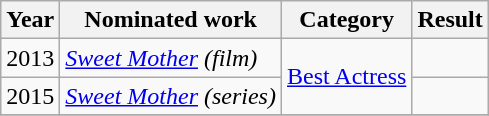<table class="wikitable sortable">
<tr>
<th>Year</th>
<th>Nominated work</th>
<th>Category</th>
<th>Result</th>
</tr>
<tr>
<td>2013</td>
<td><em><a href='#'>Sweet Mother</a> (film)</em></td>
<td rowspan="2"><a href='#'>Best Actress</a></td>
<td></td>
</tr>
<tr>
<td>2015</td>
<td><em><a href='#'>Sweet Mother</a> (series)</em></td>
<td></td>
</tr>
<tr>
</tr>
</table>
